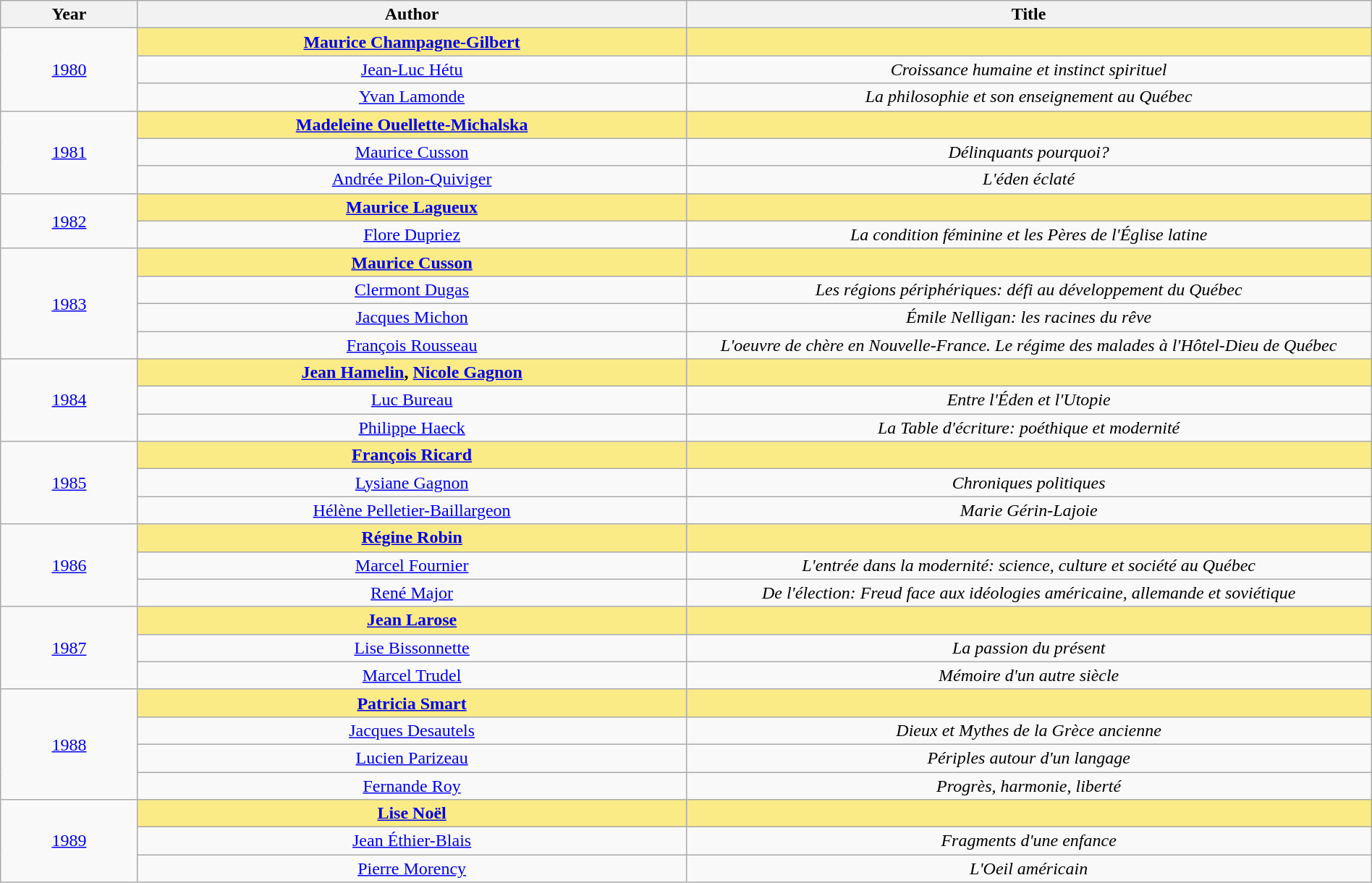<table class="wikitable" width="100%">
<tr>
<th>Year</th>
<th width="40%">Author</th>
<th width="50%">Title</th>
</tr>
<tr>
<td align="center" rowspan="3"><a href='#'>1980</a></td>
<td align="center" style="background:#FAEB86"><strong><a href='#'>Maurice Champagne-Gilbert</a></strong></td>
<td align="center" style="background:#FAEB86"><strong></strong></td>
</tr>
<tr>
<td align="center"><a href='#'>Jean-Luc Hétu</a></td>
<td align="center"><em>Croissance humaine et instinct spirituel</em></td>
</tr>
<tr>
<td align="center"><a href='#'>Yvan Lamonde</a></td>
<td align="center"><em>La philosophie et son enseignement au Québec</em></td>
</tr>
<tr>
<td align="center" rowspan="3"><a href='#'>1981</a></td>
<td align="center" style="background:#FAEB86"><strong><a href='#'>Madeleine Ouellette-Michalska</a></strong></td>
<td align="center" style="background:#FAEB86"><strong></strong></td>
</tr>
<tr>
<td align="center"><a href='#'>Maurice Cusson</a></td>
<td align="center"><em>Délinquants pourquoi?</em></td>
</tr>
<tr>
<td align="center"><a href='#'>Andrée Pilon-Quiviger</a></td>
<td align="center"><em>L'éden éclaté</em></td>
</tr>
<tr>
<td align="center" rowspan="2"><a href='#'>1982</a></td>
<td align="center" style="background:#FAEB86"><strong><a href='#'>Maurice Lagueux</a></strong></td>
<td align="center" style="background:#FAEB86"><strong></strong></td>
</tr>
<tr>
<td align="center"><a href='#'>Flore Dupriez</a></td>
<td align="center"><em>La condition féminine et les Pères de l'Église latine</em></td>
</tr>
<tr>
<td align="center" rowspan="4"><a href='#'>1983</a></td>
<td align="center" style="background:#FAEB86"><strong><a href='#'>Maurice Cusson</a></strong></td>
<td align="center" style="background:#FAEB86"><strong></strong></td>
</tr>
<tr>
<td align="center"><a href='#'>Clermont Dugas</a></td>
<td align="center"><em>Les régions périphériques: défi au développement du Québec</em></td>
</tr>
<tr>
<td align="center"><a href='#'>Jacques Michon</a></td>
<td align="center"><em>Émile Nelligan: les racines du rêve</em></td>
</tr>
<tr>
<td align="center"><a href='#'>François Rousseau</a></td>
<td align="center"><em>L'oeuvre de chère en Nouvelle-France. Le régime des malades à l'Hôtel-Dieu de Québec</em></td>
</tr>
<tr>
<td align="center" rowspan="3"><a href='#'>1984</a></td>
<td align="center" style="background:#FAEB86"><strong><a href='#'>Jean Hamelin</a>, <a href='#'>Nicole Gagnon</a></strong></td>
<td align="center" style="background:#FAEB86"><strong></strong></td>
</tr>
<tr>
<td align="center"><a href='#'>Luc Bureau</a></td>
<td align="center"><em>Entre l'Éden et l'Utopie</em></td>
</tr>
<tr>
<td align="center"><a href='#'>Philippe Haeck</a></td>
<td align="center"><em>La Table d'écriture: poéthique et modernité</em></td>
</tr>
<tr>
<td align="center" rowspan="3"><a href='#'>1985</a></td>
<td align="center" style="background:#FAEB86"><strong><a href='#'>François Ricard</a></strong></td>
<td align="center" style="background:#FAEB86"><strong></strong></td>
</tr>
<tr>
<td align="center"><a href='#'>Lysiane Gagnon</a></td>
<td align="center"><em>Chroniques politiques</em></td>
</tr>
<tr>
<td align="center"><a href='#'>Hélène Pelletier-Baillargeon</a></td>
<td align="center"><em>Marie Gérin-Lajoie</em></td>
</tr>
<tr>
<td align="center" rowspan="3"><a href='#'>1986</a></td>
<td align="center" style="background:#FAEB86"><strong><a href='#'>Régine Robin</a></strong></td>
<td align="center" style="background:#FAEB86"><strong></strong></td>
</tr>
<tr>
<td align="center"><a href='#'>Marcel Fournier</a></td>
<td align="center"><em>L'entrée dans la modernité: science, culture et société au Québec</em></td>
</tr>
<tr>
<td align="center"><a href='#'>René Major</a></td>
<td align="center"><em>De l'élection: Freud face aux idéologies américaine, allemande et soviétique</em></td>
</tr>
<tr>
<td align="center" rowspan="3"><a href='#'>1987</a></td>
<td align="center" style="background:#FAEB86"><strong><a href='#'>Jean Larose</a></strong></td>
<td align="center" style="background:#FAEB86"><strong></strong></td>
</tr>
<tr>
<td align="center"><a href='#'>Lise Bissonnette</a></td>
<td align="center"><em>La passion du présent</em></td>
</tr>
<tr>
<td align="center"><a href='#'>Marcel Trudel</a></td>
<td align="center"><em>Mémoire d'un autre siècle</em></td>
</tr>
<tr>
<td align="center" rowspan="4"><a href='#'>1988</a></td>
<td align="center" style="background:#FAEB86"><strong><a href='#'>Patricia Smart</a></strong></td>
<td align="center" style="background:#FAEB86"><strong></strong></td>
</tr>
<tr>
<td align="center"><a href='#'>Jacques Desautels</a></td>
<td align="center"><em>Dieux et Mythes de la Grèce ancienne</em></td>
</tr>
<tr>
<td align="center"><a href='#'>Lucien Parizeau</a></td>
<td align="center"><em>Périples autour d'un langage</em></td>
</tr>
<tr>
<td align="center"><a href='#'>Fernande Roy</a></td>
<td align="center"><em>Progrès, harmonie, liberté</em></td>
</tr>
<tr>
<td align="center" rowspan="3"><a href='#'>1989</a></td>
<td align="center" style="background:#FAEB86"><strong><a href='#'>Lise Noël</a></strong></td>
<td align="center" style="background:#FAEB86"><strong></strong></td>
</tr>
<tr>
<td align="center"><a href='#'>Jean Éthier-Blais</a></td>
<td align="center"><em>Fragments d'une enfance</em></td>
</tr>
<tr>
<td align="center"><a href='#'>Pierre Morency</a></td>
<td align="center"><em>L'Oeil américain</em></td>
</tr>
</table>
